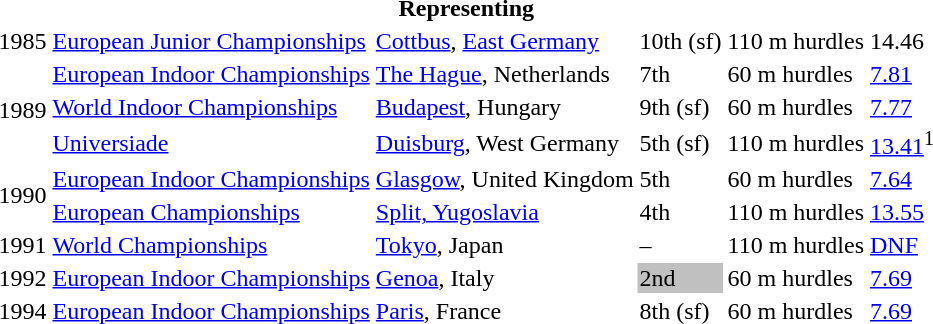<table>
<tr>
<th colspan="6">Representing </th>
</tr>
<tr>
<td>1985</td>
<td><a href='#'>European Junior Championships</a></td>
<td><a href='#'>Cottbus</a>, <a href='#'>East Germany</a></td>
<td>10th (sf)</td>
<td>110 m hurdles</td>
<td>14.46</td>
</tr>
<tr>
<td rowspan=3>1989</td>
<td><a href='#'>European Indoor Championships</a></td>
<td><a href='#'>The Hague</a>, Netherlands</td>
<td>7th</td>
<td>60 m hurdles</td>
<td><a href='#'>7.81</a></td>
</tr>
<tr>
<td><a href='#'>World Indoor Championships</a></td>
<td><a href='#'>Budapest</a>, Hungary</td>
<td>9th (sf)</td>
<td>60 m hurdles</td>
<td><a href='#'>7.77</a></td>
</tr>
<tr>
<td><a href='#'>Universiade</a></td>
<td><a href='#'>Duisburg</a>, West Germany</td>
<td>5th (sf)</td>
<td>110 m hurdles</td>
<td><a href='#'>13.41</a><sup>1</sup></td>
</tr>
<tr>
<td rowspan=2>1990</td>
<td><a href='#'>European Indoor Championships</a></td>
<td><a href='#'>Glasgow</a>, United Kingdom</td>
<td>5th</td>
<td>60 m hurdles</td>
<td><a href='#'>7.64</a></td>
</tr>
<tr>
<td><a href='#'>European Championships</a></td>
<td><a href='#'>Split, Yugoslavia</a></td>
<td>4th</td>
<td>110 m hurdles</td>
<td><a href='#'>13.55</a></td>
</tr>
<tr>
<td>1991</td>
<td><a href='#'>World Championships</a></td>
<td><a href='#'>Tokyo</a>, Japan</td>
<td>–</td>
<td>110 m hurdles</td>
<td><a href='#'>DNF</a></td>
</tr>
<tr>
<td>1992</td>
<td><a href='#'>European Indoor Championships</a></td>
<td><a href='#'>Genoa</a>, Italy</td>
<td bgcolor=silver>2nd</td>
<td>60 m hurdles</td>
<td><a href='#'>7.69</a></td>
</tr>
<tr>
<td>1994</td>
<td><a href='#'>European Indoor Championships</a></td>
<td><a href='#'>Paris</a>, France</td>
<td>8th (sf)</td>
<td>60 m hurdles</td>
<td><a href='#'>7.69</a></td>
</tr>
</table>
